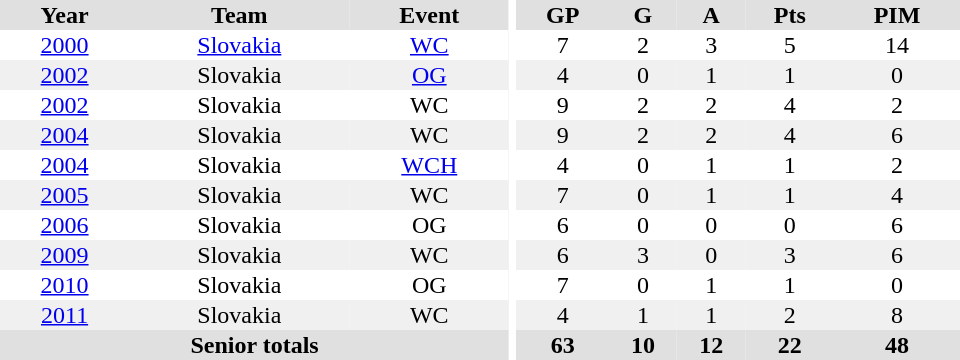<table border="0" cellpadding="1" cellspacing="0" ID="Table3" style="text-align:center; width:40em">
<tr ALIGN="center" bgcolor="#e0e0e0">
<th>Year</th>
<th>Team</th>
<th>Event</th>
<th rowspan="99" bgcolor="#ffffff"></th>
<th>GP</th>
<th>G</th>
<th>A</th>
<th>Pts</th>
<th>PIM</th>
</tr>
<tr>
<td><a href='#'>2000</a></td>
<td><a href='#'>Slovakia</a></td>
<td><a href='#'>WC</a></td>
<td>7</td>
<td>2</td>
<td>3</td>
<td>5</td>
<td>14</td>
</tr>
<tr bgcolor="#f0f0f0">
<td><a href='#'>2002</a></td>
<td>Slovakia</td>
<td><a href='#'>OG</a></td>
<td>4</td>
<td>0</td>
<td>1</td>
<td>1</td>
<td>0</td>
</tr>
<tr>
<td><a href='#'>2002</a></td>
<td>Slovakia</td>
<td>WC</td>
<td>9</td>
<td>2</td>
<td>2</td>
<td>4</td>
<td>2</td>
</tr>
<tr bgcolor="#f0f0f0">
<td><a href='#'>2004</a></td>
<td>Slovakia</td>
<td>WC</td>
<td>9</td>
<td>2</td>
<td>2</td>
<td>4</td>
<td>6</td>
</tr>
<tr>
<td><a href='#'>2004</a></td>
<td>Slovakia</td>
<td><a href='#'>WCH</a></td>
<td>4</td>
<td>0</td>
<td>1</td>
<td>1</td>
<td>2</td>
</tr>
<tr bgcolor="#f0f0f0">
<td><a href='#'>2005</a></td>
<td>Slovakia</td>
<td>WC</td>
<td>7</td>
<td>0</td>
<td>1</td>
<td>1</td>
<td>4</td>
</tr>
<tr>
<td><a href='#'>2006</a></td>
<td>Slovakia</td>
<td>OG</td>
<td>6</td>
<td>0</td>
<td>0</td>
<td>0</td>
<td>6</td>
</tr>
<tr bgcolor="#f0f0f0">
<td><a href='#'>2009</a></td>
<td>Slovakia</td>
<td>WC</td>
<td>6</td>
<td>3</td>
<td>0</td>
<td>3</td>
<td>6</td>
</tr>
<tr>
<td><a href='#'>2010</a></td>
<td>Slovakia</td>
<td>OG</td>
<td>7</td>
<td>0</td>
<td>1</td>
<td>1</td>
<td>0</td>
</tr>
<tr bgcolor="#f0f0f0">
<td><a href='#'>2011</a></td>
<td>Slovakia</td>
<td>WC</td>
<td>4</td>
<td>1</td>
<td>1</td>
<td>2</td>
<td>8</td>
</tr>
<tr bgcolor="#e0e0e0">
<th colspan="3">Senior totals</th>
<th>63</th>
<th>10</th>
<th>12</th>
<th>22</th>
<th>48</th>
</tr>
</table>
